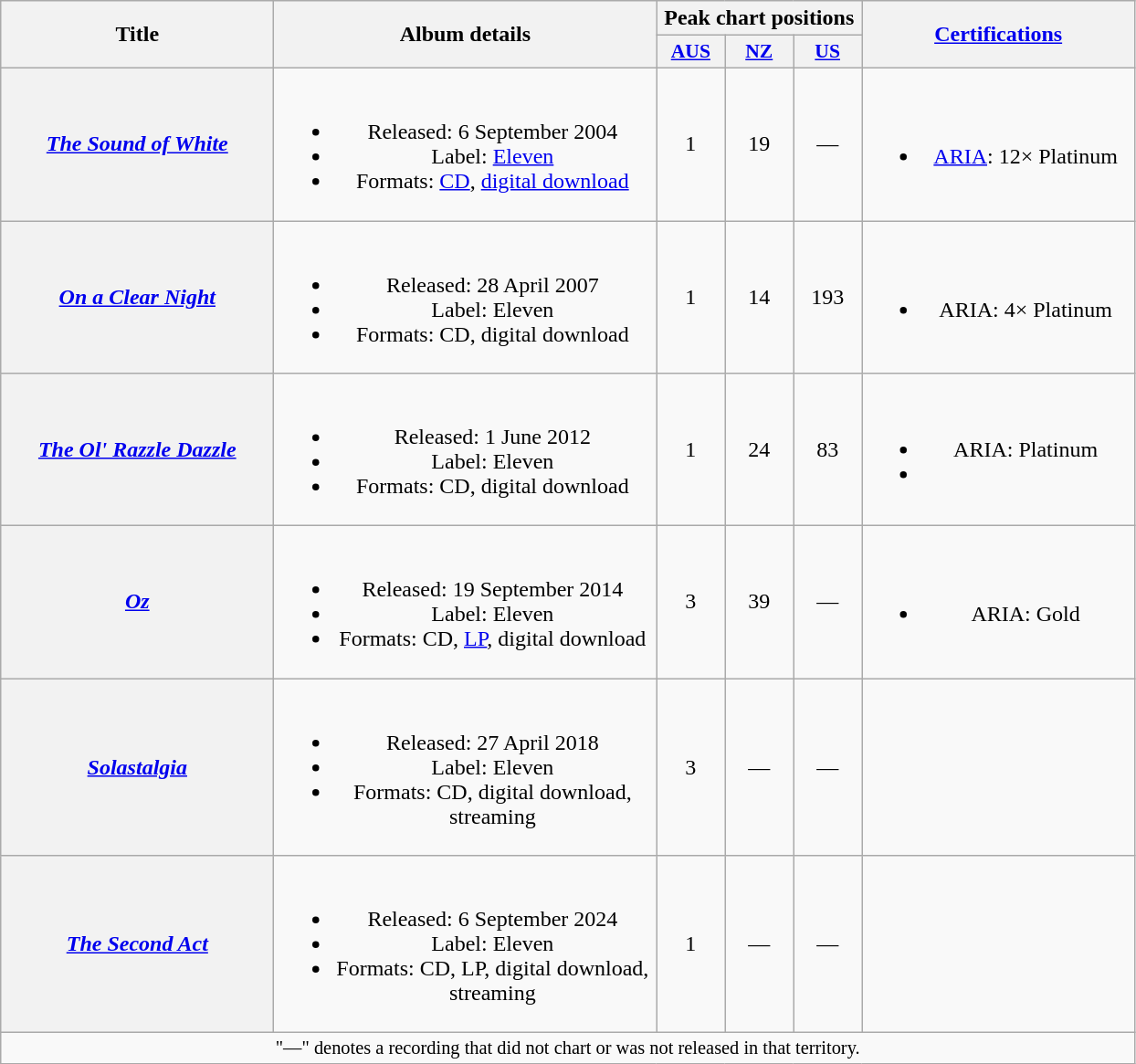<table class="wikitable plainrowheaders" style="text-align:center;" border="1">
<tr>
<th scope="col" rowspan="2" style="width:12em;">Title</th>
<th scope="col" rowspan="2" style="width:17em;">Album details</th>
<th scope="col" colspan="3">Peak chart positions</th>
<th scope="col" rowspan="2" style="width:12em;"><a href='#'>Certifications</a></th>
</tr>
<tr>
<th scope="col" style="width:3em; font-size:90%;"><a href='#'>AUS</a><br></th>
<th scope="col" style="width:3em; font-size:90%;"><a href='#'>NZ</a><br></th>
<th scope="col" style="width:3em; font-size:90%;"><a href='#'>US</a><br></th>
</tr>
<tr>
<th scope="row"><em><a href='#'>The Sound of White</a></em></th>
<td><br><ul><li>Released: 6 September 2004</li><li>Label: <a href='#'>Eleven</a></li><li>Formats: <a href='#'>CD</a>, <a href='#'>digital download</a></li></ul></td>
<td>1</td>
<td>19</td>
<td>—</td>
<td><br><ul><li><a href='#'>ARIA</a>: 12× Platinum</li></ul></td>
</tr>
<tr>
<th scope="row"><em><a href='#'>On a Clear Night</a></em></th>
<td><br><ul><li>Released: 28 April 2007</li><li>Label: Eleven</li><li>Formats: CD, digital download</li></ul></td>
<td>1</td>
<td>14</td>
<td>193</td>
<td><br><ul><li>ARIA: 4× Platinum</li></ul></td>
</tr>
<tr>
<th scope="row"><em><a href='#'>The Ol' Razzle Dazzle</a></em></th>
<td><br><ul><li>Released: 1 June 2012</li><li>Label: Eleven</li><li>Formats: CD, digital download</li></ul></td>
<td>1</td>
<td>24</td>
<td>83</td>
<td><br><ul><li>ARIA: Platinum</li><li></li></ul></td>
</tr>
<tr>
<th scope="row"><em><a href='#'>Oz</a></em></th>
<td><br><ul><li>Released: 19 September 2014</li><li>Label: Eleven</li><li>Formats: CD, <a href='#'>LP</a>, digital download</li></ul></td>
<td>3</td>
<td>39</td>
<td>—</td>
<td><br><ul><li>ARIA: Gold</li></ul></td>
</tr>
<tr>
<th scope="row"><em><a href='#'>Solastalgia</a></em></th>
<td><br><ul><li>Released: 27 April 2018</li><li>Label: Eleven</li><li>Formats: CD, digital download, streaming</li></ul></td>
<td>3</td>
<td>—</td>
<td>—</td>
<td></td>
</tr>
<tr>
<th scope="row"><em><a href='#'>The Second Act</a></em></th>
<td><br><ul><li>Released: 6 September 2024</li><li>Label: Eleven</li><li>Formats: CD, LP, digital download, streaming</li></ul></td>
<td>1<br></td>
<td>—</td>
<td>—</td>
<td></td>
</tr>
<tr>
<td colspan="6" style="font-size:85%">"—" denotes a recording that did not chart or was not released in that territory.</td>
</tr>
</table>
